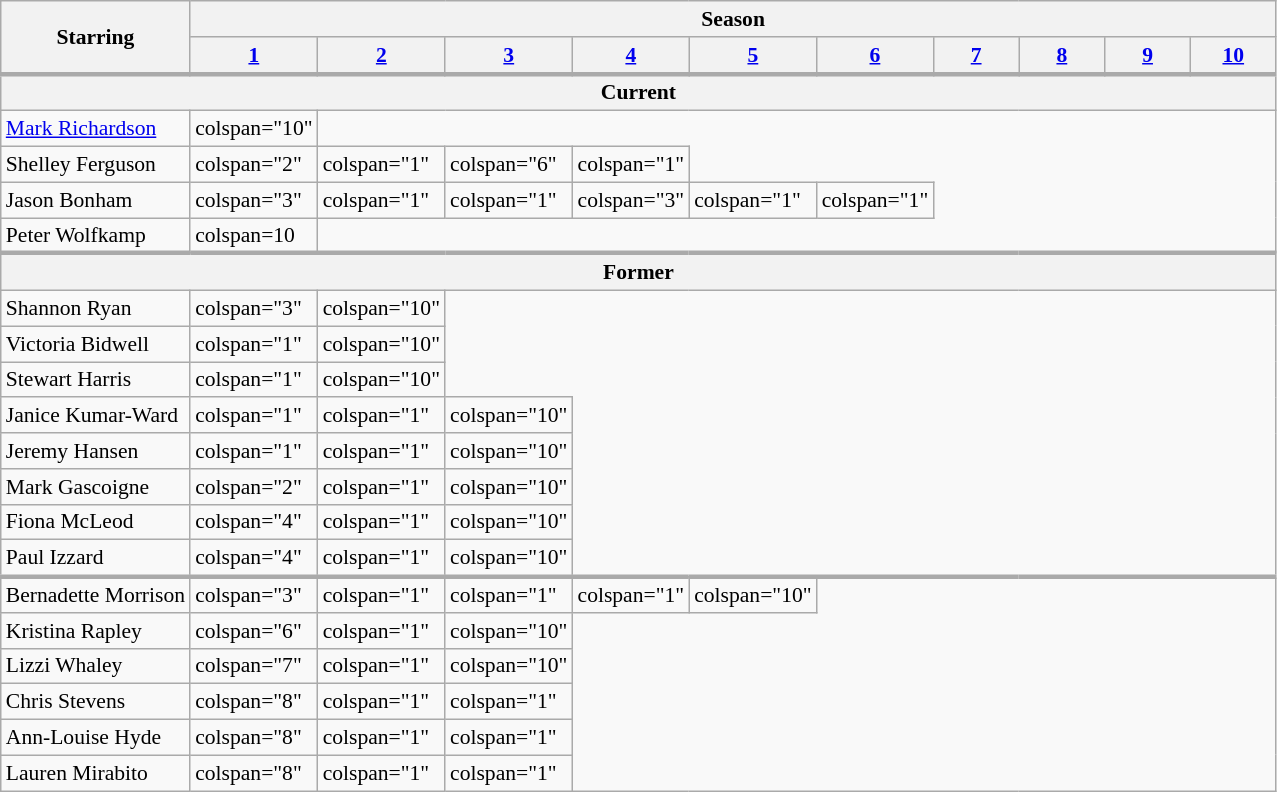<table class="wikitable plainrowheaders" style="font-size:90%;">
<tr>
<th scope="col" rowspan="2">Starring</th>
<th scope="col" colspan="11">Season</th>
</tr>
<tr>
<th scope="col" style="width:3.5em;"><a href='#'>1</a></th>
<th scope="col" style="width:3.5em;"><a href='#'>2</a></th>
<th scope="col" style="width:3.5em;"><a href='#'>3</a></th>
<th scope="col" style="width:3.5em;"><a href='#'>4</a></th>
<th scope="col" style="width:3.5em;"><a href='#'>5</a></th>
<th scope="col" style="width:3.5em;"><a href='#'>6</a></th>
<th scope="col" style="width:3.5em;"><a href='#'>7</a></th>
<th scope="col" style="width:3.5em;"><a href='#'>8</a></th>
<th scope="col" style="width:3.5em;"><a href='#'>9</a></th>
<th scope="col" style="width:3.5em;"><a href='#'>10</a></th>
</tr>
<tr style="border-top:3px solid #aaa;">
<th colspan="100">Current</th>
</tr>
<tr>
<td scope="row"><a href='#'>Mark Richardson</a></td>
<td>colspan="10" </td>
</tr>
<tr>
<td scope="row">Shelley Ferguson</td>
<td>colspan="2" </td>
<td>colspan="1" </td>
<td>colspan="6" </td>
<td>colspan="1" </td>
</tr>
<tr>
<td scope="row">Jason Bonham</td>
<td>colspan="3" </td>
<td>colspan="1" </td>
<td>colspan="1" </td>
<td>colspan="3" </td>
<td>colspan="1" </td>
<td>colspan="1" </td>
</tr>
<tr>
<td>Peter Wolfkamp</td>
<td>colspan=10 </td>
</tr>
<tr>
</tr>
<tr style="border-top:3px solid #aaa;">
<th colspan="100">Former</th>
</tr>
<tr>
<td scope="row">Shannon Ryan</td>
<td>colspan="3" </td>
<td>colspan="10" </td>
</tr>
<tr>
<td scope="row">Victoria Bidwell</td>
<td>colspan="1" </td>
<td>colspan="10" </td>
</tr>
<tr>
<td scope="row">Stewart Harris</td>
<td>colspan="1" </td>
<td>colspan="10" </td>
</tr>
<tr>
<td scope="row">Janice Kumar-Ward</td>
<td>colspan="1" </td>
<td>colspan="1" </td>
<td>colspan="10" </td>
</tr>
<tr>
<td scope="row">Jeremy Hansen</td>
<td>colspan="1" </td>
<td>colspan="1" </td>
<td>colspan="10" </td>
</tr>
<tr>
<td scope="row">Mark Gascoigne</td>
<td>colspan="2" </td>
<td>colspan="1" </td>
<td>colspan="10" </td>
</tr>
<tr>
<td scope="row">Fiona McLeod</td>
<td>colspan="4" </td>
<td>colspan="1" </td>
<td>colspan="10" </td>
</tr>
<tr>
<td scope="row">Paul Izzard</td>
<td>colspan="4" </td>
<td>colspan="1" </td>
<td>colspan="10" </td>
</tr>
<tr style="border-top:3px solid #aaa;">
</tr>
<tr>
<td scope="row">Bernadette Morrison</td>
<td>colspan="3" </td>
<td>colspan="1" </td>
<td>colspan="1" </td>
<td>colspan="1" </td>
<td>colspan="10" </td>
</tr>
<tr>
<td scope="row">Kristina Rapley</td>
<td>colspan="6" </td>
<td>colspan="1" </td>
<td>colspan="10" </td>
</tr>
<tr>
<td scope="row">Lizzi Whaley</td>
<td>colspan="7" </td>
<td>colspan="1" </td>
<td>colspan="10" </td>
</tr>
<tr>
<td scope="row">Chris Stevens</td>
<td>colspan="8" </td>
<td>colspan="1" </td>
<td>colspan="1" </td>
</tr>
<tr>
<td scope="row">Ann-Louise Hyde</td>
<td>colspan="8" </td>
<td>colspan="1" </td>
<td>colspan="1" </td>
</tr>
<tr>
<td scope="row">Lauren Mirabito</td>
<td>colspan="8" </td>
<td>colspan="1" </td>
<td>colspan="1" </td>
</tr>
</table>
